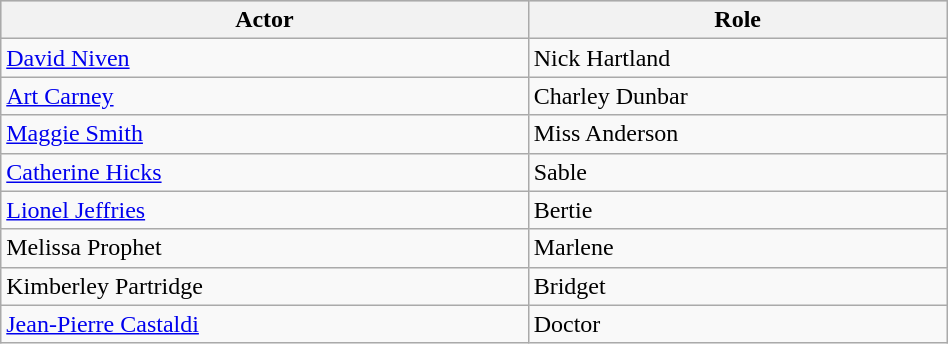<table class="wikitable" width="50%">
<tr bgcolor="#CCCCCC">
<th>Actor</th>
<th>Role</th>
</tr>
<tr>
<td><a href='#'>David Niven</a></td>
<td>Nick Hartland</td>
</tr>
<tr>
<td><a href='#'>Art Carney</a></td>
<td>Charley Dunbar</td>
</tr>
<tr>
<td><a href='#'>Maggie Smith</a></td>
<td>Miss Anderson</td>
</tr>
<tr>
<td><a href='#'>Catherine Hicks</a></td>
<td>Sable</td>
</tr>
<tr>
<td><a href='#'>Lionel Jeffries</a></td>
<td>Bertie</td>
</tr>
<tr>
<td>Melissa Prophet</td>
<td>Marlene</td>
</tr>
<tr>
<td>Kimberley Partridge</td>
<td>Bridget</td>
</tr>
<tr>
<td><a href='#'>Jean-Pierre Castaldi</a></td>
<td>Doctor</td>
</tr>
</table>
